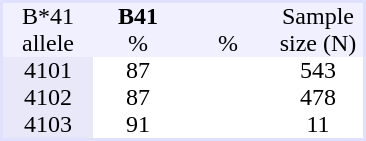<table border="0" cellspacing="0" cellpadding="0" align="center" style="text-align:center; background:#ffffff; margin-right: 1em; border:2px #e0e0ff solid;">
<tr style="background:#f0f0ff">
<td style="width:60px">B*41</td>
<td style="width:60px"><strong>B41</strong></td>
<td style="width:60px"></td>
<td style="width:60px">Sample</td>
</tr>
<tr style="background:#f0f0ff">
<td>allele</td>
<td>%</td>
<td>%</td>
<td>size (N)</td>
</tr>
<tr>
<td style = "background:#e8e8f8">4101</td>
<td>87</td>
<td></td>
<td>543</td>
</tr>
<tr>
<td style = "background:#e8e8f8">4102</td>
<td>87</td>
<td></td>
<td>478</td>
</tr>
<tr>
<td style = "background:#e8e8f8">4103</td>
<td>91</td>
<td></td>
<td>11</td>
</tr>
</table>
